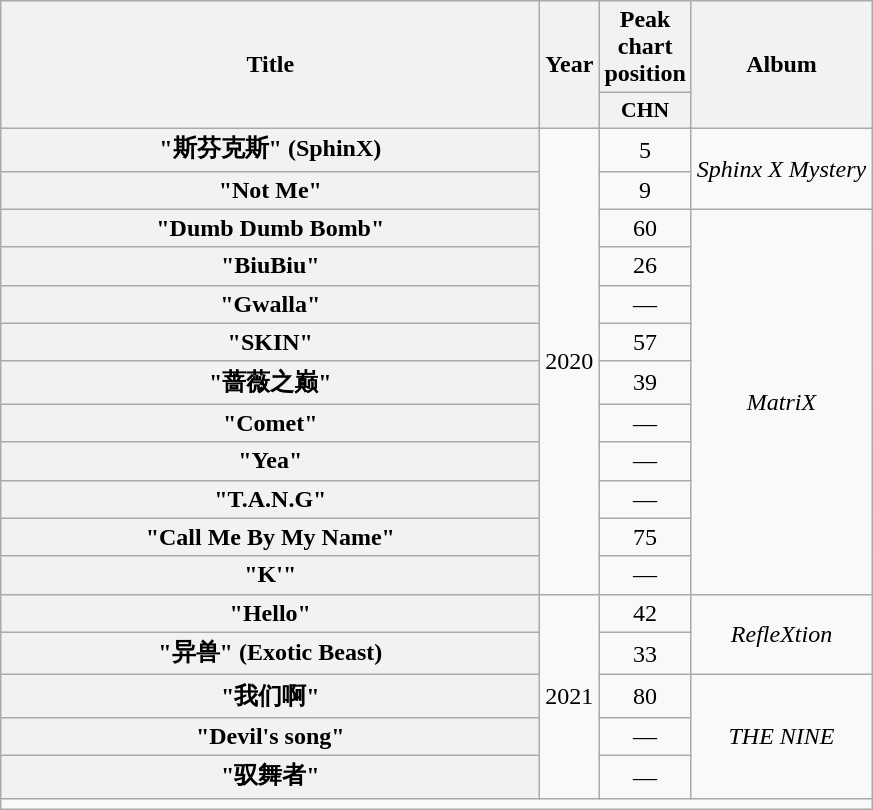<table class="wikitable plainrowheaders" style="text-align:center;">
<tr>
<th rowspan="2" scope="col" style="width:22em;">Title</th>
<th rowspan="2" scope="col">Year</th>
<th>Peak chart position</th>
<th rowspan="2" scope="col">Album</th>
</tr>
<tr>
<th scope="col" style="width:3em;font-size:90%;">CHN<br></th>
</tr>
<tr>
<th scope="row">"斯芬克斯" (SphinX)</th>
<td rowspan="12">2020</td>
<td>5</td>
<td rowspan="2"><em>Sphinx X Mystery</em></td>
</tr>
<tr>
<th scope="row">"Not Me"</th>
<td>9</td>
</tr>
<tr>
<th scope="row">"Dumb Dumb Bomb"</th>
<td>60</td>
<td rowspan="10"><em>MatriX</em></td>
</tr>
<tr>
<th scope="row">"BiuBiu"</th>
<td>26</td>
</tr>
<tr>
<th scope="row">"Gwalla"</th>
<td>—</td>
</tr>
<tr>
<th scope="row">"SKIN"</th>
<td>57</td>
</tr>
<tr>
<th scope="row">"蔷薇之巅"</th>
<td>39</td>
</tr>
<tr>
<th scope="row">"Comet"</th>
<td>—</td>
</tr>
<tr>
<th scope="row">"Yea"</th>
<td>—</td>
</tr>
<tr>
<th scope="row">"T.A.N.G"</th>
<td>—</td>
</tr>
<tr>
<th scope="row">"Call Me By My Name"</th>
<td>75</td>
</tr>
<tr>
<th scope="row">"K'"</th>
<td>—</td>
</tr>
<tr>
<th scope="row">"Hello"</th>
<td rowspan="5">2021</td>
<td>42</td>
<td rowspan="2"><em>RefleXtion</em></td>
</tr>
<tr>
<th scope="row">"异兽" (Exotic Beast)</th>
<td>33</td>
</tr>
<tr>
<th scope="row">"我们啊"</th>
<td>80</td>
<td rowspan="3"><em>THE NINE</em></td>
</tr>
<tr>
<th scope="row">"Devil's song"</th>
<td>—</td>
</tr>
<tr>
<th scope="row">"驭舞者"</th>
<td>—</td>
</tr>
<tr>
<td colspan="4"></td>
</tr>
</table>
